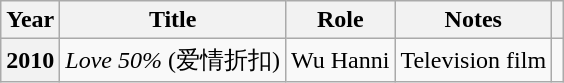<table class="wikitable sortable plainrowheaders">
<tr>
<th scope="col">Year</th>
<th scope="col">Title</th>
<th scope="col">Role</th>
<th scope="col" class="unsortable">Notes</th>
<th scope="col" class="unsortable"></th>
</tr>
<tr>
<th scope="row">2010</th>
<td><em>Love 50%</em> (爱情折扣)</td>
<td>Wu Hanni</td>
<td>Television film</td>
<td></td>
</tr>
</table>
